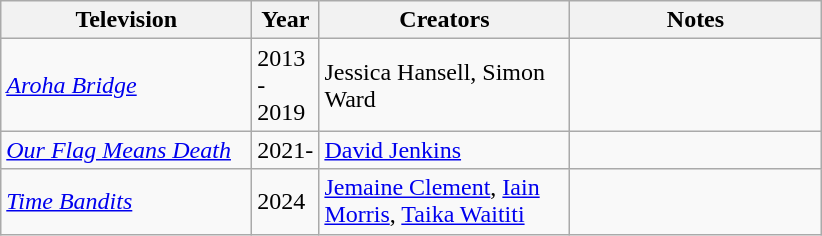<table class="wikitable sortable">
<tr>
<th scope="col" style="width:10em;">Television</th>
<th scope="col" style="width:1em;">Year</th>
<th scope="col" style="width:10em;">Creators</th>
<th scope="col" style="width:10em;">Notes</th>
</tr>
<tr>
<td><em><a href='#'>Aroha Bridge</a></em></td>
<td>2013 - 2019</td>
<td>Jessica Hansell, Simon Ward</td>
<td></td>
</tr>
<tr>
<td><em><a href='#'>Our Flag Means Death</a></em></td>
<td>2021-</td>
<td><a href='#'>David Jenkins</a></td>
<td></td>
</tr>
<tr>
<td><em><a href='#'>Time Bandits</a></em></td>
<td>2024</td>
<td><a href='#'>Jemaine Clement</a>, <a href='#'>Iain Morris</a>, <a href='#'>Taika Waititi</a></td>
<td></td>
</tr>
</table>
